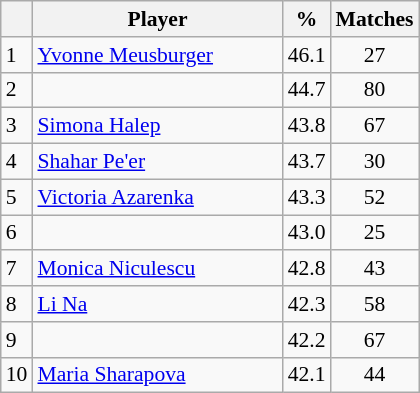<table class="wikitable sortable" style=font-size:90%>
<tr>
<th></th>
<th width=160>Player</th>
<th width=20>%</th>
<th>Matches</th>
</tr>
<tr>
<td>1</td>
<td> <a href='#'>Yvonne Meusburger</a></td>
<td>46.1</td>
<td align=center>27</td>
</tr>
<tr>
<td>2</td>
<td></td>
<td>44.7</td>
<td align=center>80</td>
</tr>
<tr>
<td>3</td>
<td> <a href='#'>Simona Halep</a></td>
<td>43.8</td>
<td align=center>67</td>
</tr>
<tr>
<td>4</td>
<td> <a href='#'>Shahar Pe'er</a></td>
<td>43.7</td>
<td align=center>30</td>
</tr>
<tr>
<td>5</td>
<td> <a href='#'>Victoria Azarenka</a></td>
<td>43.3</td>
<td align=center>52</td>
</tr>
<tr>
<td>6</td>
<td></td>
<td>43.0</td>
<td align=center>25</td>
</tr>
<tr>
<td>7</td>
<td> <a href='#'>Monica Niculescu</a></td>
<td>42.8</td>
<td align=center>43</td>
</tr>
<tr>
<td>8</td>
<td> <a href='#'>Li Na</a></td>
<td>42.3</td>
<td align=center>58</td>
</tr>
<tr>
<td>9</td>
<td></td>
<td>42.2</td>
<td align=center>67</td>
</tr>
<tr>
<td>10</td>
<td> <a href='#'>Maria Sharapova</a></td>
<td>42.1</td>
<td align=center>44</td>
</tr>
</table>
